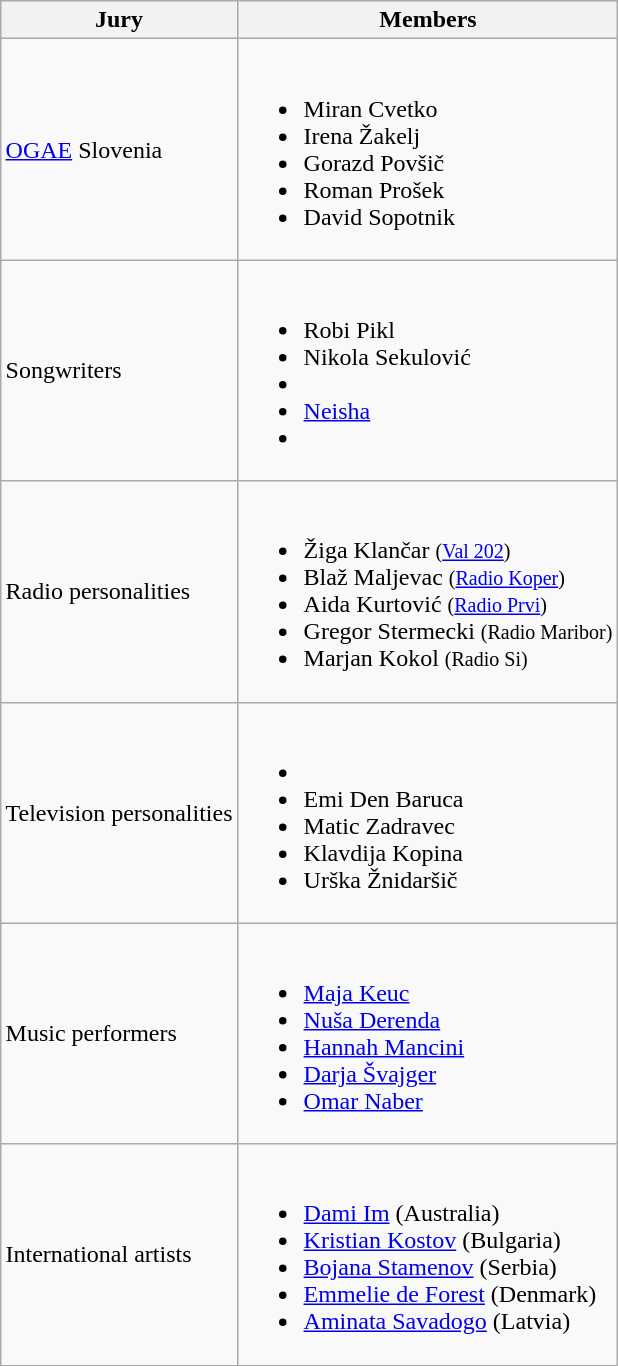<table class="wikitable collapsible" style="margin: 1em auto 1em auto">
<tr>
<th>Jury</th>
<th>Members</th>
</tr>
<tr>
<td><a href='#'>OGAE</a> Slovenia</td>
<td><br><ul><li>Miran Cvetko</li><li>Irena Žakelj</li><li>Gorazd Povšič</li><li>Roman Prošek</li><li>David Sopotnik</li></ul></td>
</tr>
<tr>
<td>Songwriters</td>
<td><br><ul><li>Robi Pikl</li><li>Nikola Sekulović</li><li></li><li><a href='#'>Neisha</a></li><li></li></ul></td>
</tr>
<tr>
<td>Radio personalities</td>
<td><br><ul><li>Žiga Klančar <small>(<a href='#'>Val 202</a>)</small></li><li>Blaž Maljevac <small>(<a href='#'>Radio Koper</a>)</small></li><li>Aida Kurtović <small>(<a href='#'>Radio Prvi</a>)</small></li><li>Gregor Stermecki <small>(Radio Maribor)</small></li><li>Marjan Kokol <small>(Radio Si)</small></li></ul></td>
</tr>
<tr>
<td>Television personalities</td>
<td><br><ul><li></li><li>Emi Den Baruca</li><li>Matic Zadravec</li><li>Klavdija Kopina</li><li>Urška Žnidaršič</li></ul></td>
</tr>
<tr>
<td>Music performers</td>
<td><br><ul><li><a href='#'>Maja Keuc</a></li><li><a href='#'>Nuša Derenda</a></li><li><a href='#'>Hannah Mancini</a></li><li><a href='#'>Darja Švajger</a></li><li><a href='#'>Omar Naber</a></li></ul></td>
</tr>
<tr>
<td>International artists</td>
<td><br><ul><li><a href='#'>Dami Im</a> (Australia)</li><li><a href='#'>Kristian Kostov</a> (Bulgaria)</li><li><a href='#'>Bojana Stamenov</a> (Serbia)</li><li><a href='#'>Emmelie de Forest</a> (Denmark)</li><li><a href='#'>Aminata Savadogo</a> (Latvia)</li></ul></td>
</tr>
</table>
